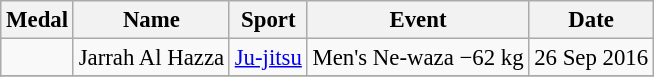<table class="wikitable sortable" style="font-size: 95%;">
<tr>
<th>Medal</th>
<th>Name</th>
<th>Sport</th>
<th>Event</th>
<th>Date</th>
</tr>
<tr>
<td></td>
<td align=left>Jarrah Al Hazza</td>
<td><a href='#'>Ju-jitsu</a></td>
<td>Men's Ne-waza −62 kg</td>
<td>26 Sep 2016</td>
</tr>
<tr>
</tr>
</table>
